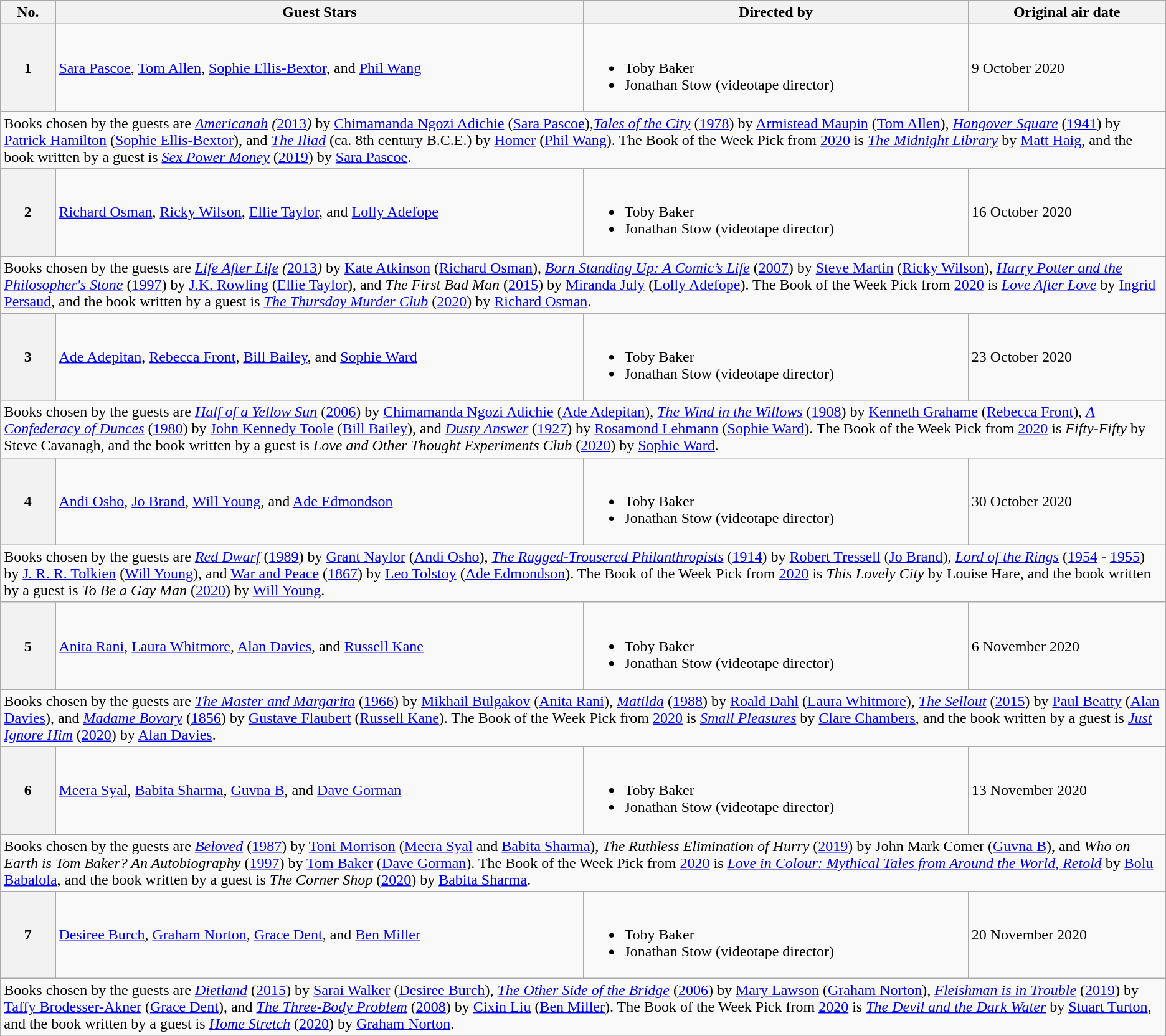<table class="wikitable">
<tr>
<th>No.</th>
<th>Guest Stars</th>
<th>Directed by</th>
<th>Original air date</th>
</tr>
<tr>
<th rowspan="1">1</th>
<td><a href='#'>Sara Pascoe</a>, <a href='#'>Tom Allen</a>, <a href='#'>Sophie Ellis-Bextor</a>, and <a href='#'>Phil Wang</a></td>
<td><br><ul><li>Toby Baker</li><li>Jonathan Stow (videotape director)</li></ul></td>
<td>9 October 2020</td>
</tr>
<tr>
<td colspan="4">Books chosen by the guests are <em><a href='#'>Americanah</a></em> <em>(</em><a href='#'>2013</a><em>)</em> by <a href='#'>Chimamanda Ngozi Adichie</a> (<a href='#'>Sara Pascoe</a>),<em><a href='#'>Tales of the City</a></em> (<a href='#'>1978</a>) by <a href='#'>Armistead Maupin</a> (<a href='#'>Tom Allen</a>), <em><a href='#'>Hangover Square</a></em> (<a href='#'>1941</a>) by <a href='#'>Patrick Hamilton</a> (<a href='#'>Sophie Ellis-Bextor</a>), and <a href='#'><em>The Iliad</em></a> (ca. 8th century B.C.E.) by <a href='#'>Homer</a> (<a href='#'>Phil Wang</a>). The Book of the Week Pick from <a href='#'>2020</a> is <em><a href='#'>The Midnight Library</a></em> by <a href='#'>Matt Haig</a>, and the book written by a guest is <em><a href='#'>Sex Power Money</a></em> (<a href='#'>2019</a>) by <a href='#'>Sara Pascoe</a>.</td>
</tr>
<tr>
<th rowspan="1">2</th>
<td><a href='#'>Richard Osman</a>, <a href='#'>Ricky Wilson</a>, <a href='#'>Ellie Taylor</a>, and <a href='#'>Lolly Adefope</a></td>
<td><br><ul><li>Toby Baker</li><li>Jonathan Stow (videotape director)</li></ul></td>
<td>16 October 2020</td>
</tr>
<tr>
<td colspan="4">Books chosen by the guests are <em><a href='#'>Life After Life</a></em> <em>(</em><a href='#'>2013</a><em>)</em> by <a href='#'>Kate Atkinson</a> (<a href='#'>Richard Osman</a>), <em><a href='#'>Born Standing Up: A Comic’s Life</a></em> (<a href='#'>2007</a>) by <a href='#'>Steve Martin</a> (<a href='#'>Ricky Wilson</a>), <em><a href='#'>Harry Potter and the Philosopher's Stone</a></em> (<a href='#'>1997</a>) by <a href='#'>J.K. Rowling</a> (<a href='#'>Ellie Taylor</a>), and <em>The First Bad Man</em> (<a href='#'>2015</a>) by <a href='#'>Miranda July</a> (<a href='#'>Lolly Adefope</a>). The Book of the Week Pick from <a href='#'>2020</a> is <em><a href='#'>Love After Love</a></em> by <a href='#'>Ingrid Persaud</a>, and the book written by a guest is <em><a href='#'>The Thursday Murder Club</a></em> (<a href='#'>2020</a>) by <a href='#'>Richard Osman</a>.</td>
</tr>
<tr>
<th rowspan="1">3</th>
<td><a href='#'>Ade Adepitan</a>, <a href='#'>Rebecca Front</a>, <a href='#'>Bill Bailey</a>, and <a href='#'>Sophie Ward</a></td>
<td><br><ul><li>Toby Baker</li><li>Jonathan Stow (videotape director)</li></ul></td>
<td>23 October 2020</td>
</tr>
<tr>
<td colspan="4">Books chosen by the guests are <em><a href='#'>Half of a Yellow Sun</a></em> (<a href='#'>2006</a>) by <a href='#'>Chimamanda Ngozi Adichie</a> (<a href='#'>Ade Adepitan</a>), <em><a href='#'>The Wind in the Willows</a></em> (<a href='#'>1908</a>) by <a href='#'>Kenneth Grahame</a> (<a href='#'>Rebecca Front</a>), <em><a href='#'>A Confederacy of Dunces</a></em> (<a href='#'>1980</a>) by <a href='#'>John Kennedy Toole</a> (<a href='#'>Bill Bailey</a>), and <em><a href='#'>Dusty Answer</a></em> (<a href='#'>1927</a>) by <a href='#'>Rosamond Lehmann</a> (<a href='#'>Sophie Ward</a>). The Book of the Week Pick from <a href='#'>2020</a> is <em>Fifty-Fifty</em> by Steve Cavanagh, and the book written by a guest is <em>Love and Other Thought Experiments Club</em> (<a href='#'>2020</a>) by <a href='#'>Sophie Ward</a>.</td>
</tr>
<tr>
<th rowspan="1">4</th>
<td><a href='#'>Andi Osho</a>, <a href='#'>Jo Brand</a>, <a href='#'>Will Young</a>, and <a href='#'>Ade Edmondson</a></td>
<td><br><ul><li>Toby Baker</li><li>Jonathan Stow (videotape director)</li></ul></td>
<td>30 October 2020</td>
</tr>
<tr>
<td colspan="4">Books chosen by the guests are <em><a href='#'>Red Dwarf</a></em> (<a href='#'>1989</a>) by <a href='#'>Grant Naylor</a> (<a href='#'>Andi Osho</a>), <em><a href='#'>The Ragged-Trousered Philanthropists</a></em> (<a href='#'>1914</a>) by <a href='#'>Robert Tressell</a> (<a href='#'>Jo Brand</a>), <em><a href='#'>Lord of the Rings</a></em> (<a href='#'>1954</a> - <a href='#'>1955</a>) by <a href='#'>J. R. R. Tolkien</a> (<a href='#'>Will Young</a>), and <a href='#'>War and Peace</a> (<a href='#'>1867</a>) by <a href='#'>Leo Tolstoy</a> (<a href='#'>Ade Edmondson</a>). The Book of the Week Pick from <a href='#'>2020</a> is <em>This Lovely City</em> by Louise Hare, and the book written by a guest is <em>To Be a Gay Man</em> (<a href='#'>2020</a>) by <a href='#'>Will Young</a>.</td>
</tr>
<tr>
<th rowspan="1">5</th>
<td><a href='#'>Anita Rani</a>, <a href='#'>Laura Whitmore</a>, <a href='#'>Alan Davies</a>, and <a href='#'>Russell Kane</a></td>
<td><br><ul><li>Toby Baker</li><li>Jonathan Stow (videotape director)</li></ul></td>
<td>6 November 2020</td>
</tr>
<tr>
<td colspan="4">Books chosen by the guests are <em><a href='#'>The Master and Margarita</a></em> (<a href='#'>1966</a>) by <a href='#'>Mikhail Bulgakov</a> (<a href='#'>Anita Rani</a>), <em><a href='#'>Matilda</a></em> (<a href='#'>1988</a>) by <a href='#'>Roald Dahl</a> (<a href='#'>Laura Whitmore</a>), <em><a href='#'>The Sellout</a></em> (<a href='#'>2015</a>) by <a href='#'>Paul Beatty</a> (<a href='#'>Alan Davies</a>), and <em><a href='#'>Madame Bovary</a></em> (<a href='#'>1856</a>) by <a href='#'>Gustave Flaubert</a> (<a href='#'>Russell Kane</a>). The Book of the Week Pick from <a href='#'>2020</a> is <em><a href='#'>Small Pleasures</a></em> by <a href='#'>Clare Chambers</a>, and the book written by a guest is <em><a href='#'>Just Ignore Him</a></em> (<a href='#'>2020</a>) by <a href='#'>Alan Davies</a>.</td>
</tr>
<tr>
<th rowspan="1">6</th>
<td><a href='#'>Meera Syal</a>, <a href='#'>Babita Sharma</a>, <a href='#'>Guvna B</a>, and <a href='#'>Dave Gorman</a></td>
<td><br><ul><li>Toby Baker</li><li>Jonathan Stow (videotape director)</li></ul></td>
<td>13 November 2020</td>
</tr>
<tr>
<td colspan="4">Books chosen by the guests are <a href='#'><em>Beloved</em></a> (<a href='#'>1987</a>) by <a href='#'>Toni Morrison</a> (<a href='#'>Meera Syal</a> and <a href='#'>Babita Sharma</a>), <em>The Ruthless Elimination of Hurry</em> (<a href='#'>2019</a>) by John Mark Comer (<a href='#'>Guvna B</a>), and <em>Who on Earth is Tom Baker? An Autobiography</em> (<a href='#'>1997</a>) by <a href='#'>Tom Baker</a> (<a href='#'>Dave Gorman</a>). The Book of the Week Pick from <a href='#'>2020</a> is <em><a href='#'>Love in Colour: Mythical Tales from Around the World, Retold</a></em> by <a href='#'>Bolu Babalola</a>, and the book written by a guest is <em>The Corner Shop</em> (<a href='#'>2020</a>) by <a href='#'>Babita Sharma</a>.</td>
</tr>
<tr>
<th rowspan="1">7</th>
<td><a href='#'>Desiree Burch</a>, <a href='#'>Graham Norton</a>, <a href='#'>Grace Dent</a>, and <a href='#'>Ben Miller</a></td>
<td><br><ul><li>Toby Baker</li><li>Jonathan Stow (videotape director)</li></ul></td>
<td>20 November 2020</td>
</tr>
<tr>
<td colspan="4">Books chosen by the guests are <em><a href='#'>Dietland</a></em> (<a href='#'>2015</a>) by <a href='#'>Sarai Walker</a> (<a href='#'>Desiree Burch</a>), <em><a href='#'>The Other Side of the Bridge</a></em> (<a href='#'>2006</a>) by <a href='#'>Mary Lawson</a> (<a href='#'>Graham Norton</a>), <em><a href='#'>Fleishman is in Trouble</a></em> (<a href='#'>2019</a>) by <a href='#'>Taffy Brodesser-Akner</a> (<a href='#'>Grace Dent</a>), and <em><a href='#'>The Three-Body Problem</a></em> (<a href='#'>2008</a>) by <a href='#'>Cixin Liu</a> (<a href='#'>Ben Miller</a>). The Book of the Week Pick from <a href='#'>2020</a> is <em><a href='#'>The Devil and the Dark Water</a></em> by <a href='#'>Stuart Turton</a>, and the book written by a guest is <em><a href='#'>Home Stretch</a></em> (<a href='#'>2020</a>) by <a href='#'>Graham Norton</a>.</td>
</tr>
</table>
